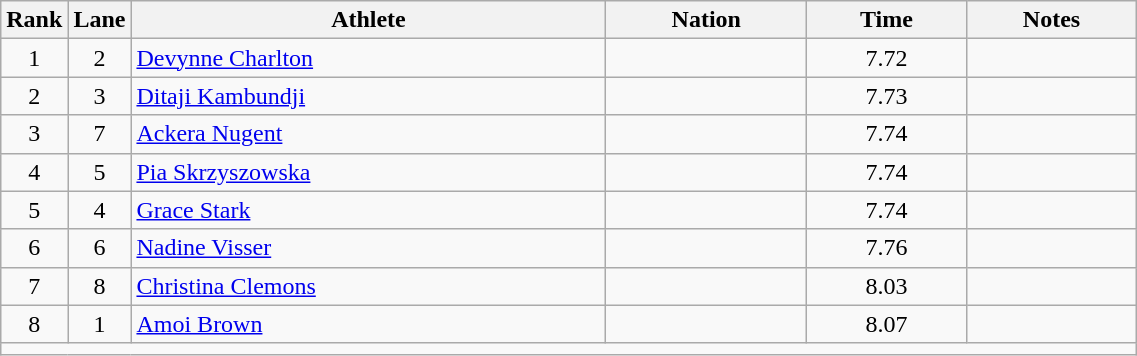<table class="wikitable sortable" style="text-align:center;width: 60%;">
<tr>
<th scope="col" style="width: 10px;">Rank</th>
<th scope="col" style="width: 10px;">Lane</th>
<th scope="col">Athlete</th>
<th scope="col">Nation</th>
<th scope="col">Time</th>
<th scope="col">Notes</th>
</tr>
<tr>
<td>1</td>
<td>2</td>
<td align=left><a href='#'>Devynne Charlton</a></td>
<td align=left></td>
<td>7.72</td>
<td></td>
</tr>
<tr>
<td>2</td>
<td>3</td>
<td align=left><a href='#'>Ditaji Kambundji</a></td>
<td align=left></td>
<td>7.73</td>
<td></td>
</tr>
<tr>
<td>3</td>
<td>7</td>
<td align=left><a href='#'>Ackera Nugent</a></td>
<td align=left></td>
<td>7.74 </td>
<td></td>
</tr>
<tr>
<td>4</td>
<td>5</td>
<td align=left><a href='#'>Pia Skrzyszowska</a></td>
<td align=left></td>
<td>7.74 </td>
<td></td>
</tr>
<tr>
<td>5</td>
<td>4</td>
<td align=left><a href='#'>Grace Stark</a></td>
<td align=left></td>
<td>7.74 </td>
<td></td>
</tr>
<tr>
<td>6</td>
<td>6</td>
<td align=left><a href='#'>Nadine Visser</a></td>
<td align=left></td>
<td>7.76</td>
<td></td>
</tr>
<tr>
<td>7</td>
<td>8</td>
<td align=left><a href='#'>Christina Clemons</a></td>
<td align=left></td>
<td>8.03</td>
<td></td>
</tr>
<tr>
<td>8</td>
<td>1</td>
<td align=left><a href='#'>Amoi Brown</a></td>
<td align=left></td>
<td>8.07</td>
<td></td>
</tr>
<tr class="sortbottom">
<td colspan="6"></td>
</tr>
</table>
